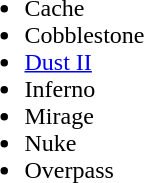<table cellspacing="10">
<tr>
<td valign="top" width="450px"><br><ul><li>Cache</li><li>Cobblestone</li><li><a href='#'>Dust II</a></li><li>Inferno</li><li>Mirage</li><li>Nuke</li><li>Overpass</li></ul></td>
</tr>
<tr>
</tr>
</table>
